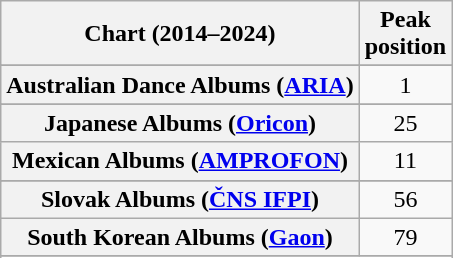<table class="wikitable sortable plainrowheaders" style="text-align:center">
<tr>
<th scope="col">Chart (2014–2024)</th>
<th scope="col">Peak<br>position</th>
</tr>
<tr>
</tr>
<tr>
<th scope="row">Australian Dance Albums (<a href='#'>ARIA</a>)</th>
<td>1</td>
</tr>
<tr>
</tr>
<tr>
</tr>
<tr>
</tr>
<tr>
</tr>
<tr>
</tr>
<tr>
</tr>
<tr>
</tr>
<tr>
</tr>
<tr>
</tr>
<tr>
</tr>
<tr>
</tr>
<tr>
</tr>
<tr>
</tr>
<tr>
<th scope="row">Japanese Albums (<a href='#'>Oricon</a>)</th>
<td>25</td>
</tr>
<tr>
<th scope="row">Mexican Albums (<a href='#'>AMPROFON</a>)</th>
<td>11</td>
</tr>
<tr>
</tr>
<tr>
</tr>
<tr>
</tr>
<tr>
</tr>
<tr>
</tr>
<tr>
<th scope="row">Slovak Albums (<a href='#'>ČNS IFPI</a>)</th>
<td>56</td>
</tr>
<tr>
<th scope="row">South Korean Albums (<a href='#'>Gaon</a>)</th>
<td>79</td>
</tr>
<tr>
</tr>
<tr>
</tr>
<tr>
</tr>
<tr>
</tr>
<tr>
</tr>
<tr>
</tr>
<tr>
</tr>
<tr>
</tr>
</table>
